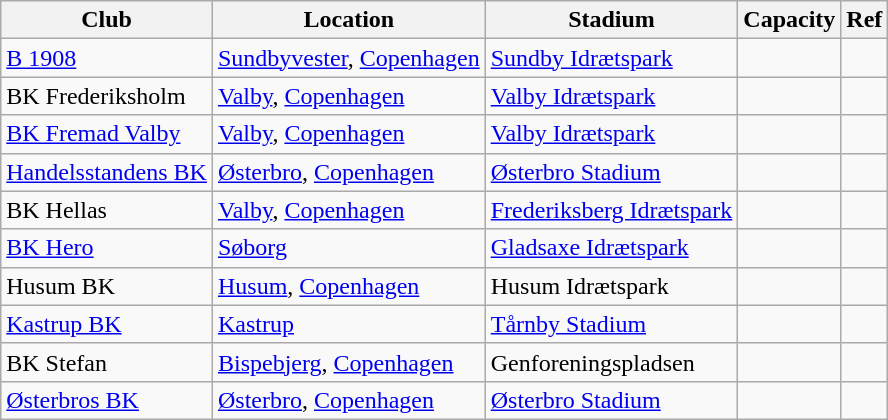<table class="wikitable sortable">
<tr>
<th>Club</th>
<th>Location</th>
<th>Stadium</th>
<th>Capacity</th>
<th>Ref</th>
</tr>
<tr>
<td><a href='#'>B 1908</a></td>
<td><a href='#'>Sundbyvester</a>, <a href='#'>Copenhagen</a></td>
<td><a href='#'>Sundby Idrætspark</a></td>
<td style="text-align:center"></td>
<td></td>
</tr>
<tr>
<td>BK Frederiksholm</td>
<td><a href='#'>Valby</a>, <a href='#'>Copenhagen</a></td>
<td><a href='#'>Valby Idrætspark</a></td>
<td style="text-align:center"></td>
<td></td>
</tr>
<tr>
<td><a href='#'>BK Fremad Valby</a></td>
<td><a href='#'>Valby</a>, <a href='#'>Copenhagen</a></td>
<td><a href='#'>Valby Idrætspark</a></td>
<td style="text-align:center"></td>
<td></td>
</tr>
<tr>
<td><a href='#'>Handelsstandens BK</a></td>
<td><a href='#'>Østerbro</a>, <a href='#'>Copenhagen</a></td>
<td><a href='#'>Østerbro Stadium</a></td>
<td style="text-align:center"></td>
<td></td>
</tr>
<tr>
<td>BK Hellas</td>
<td><a href='#'>Valby</a>, <a href='#'>Copenhagen</a></td>
<td><a href='#'>Frederiksberg Idrætspark</a></td>
<td style="text-align:center"></td>
<td></td>
</tr>
<tr>
<td><a href='#'>BK Hero</a></td>
<td><a href='#'>Søborg</a></td>
<td><a href='#'>Gladsaxe Idrætspark</a></td>
<td style="text-align:center"></td>
<td></td>
</tr>
<tr>
<td>Husum BK</td>
<td><a href='#'>Husum</a>, <a href='#'>Copenhagen</a></td>
<td>Husum Idrætspark</td>
<td style="text-align:center"></td>
<td></td>
</tr>
<tr>
<td><a href='#'>Kastrup BK</a></td>
<td><a href='#'>Kastrup</a></td>
<td><a href='#'>Tårnby Stadium</a></td>
<td style="text-align:center"></td>
<td></td>
</tr>
<tr>
<td>BK Stefan</td>
<td><a href='#'>Bispebjerg</a>, <a href='#'>Copenhagen</a></td>
<td>Genforeningspladsen</td>
<td style="text-align:center"></td>
<td></td>
</tr>
<tr>
<td><a href='#'>Østerbros BK</a></td>
<td><a href='#'>Østerbro</a>, <a href='#'>Copenhagen</a></td>
<td><a href='#'>Østerbro Stadium</a></td>
<td style="text-align:center"></td>
<td></td>
</tr>
</table>
